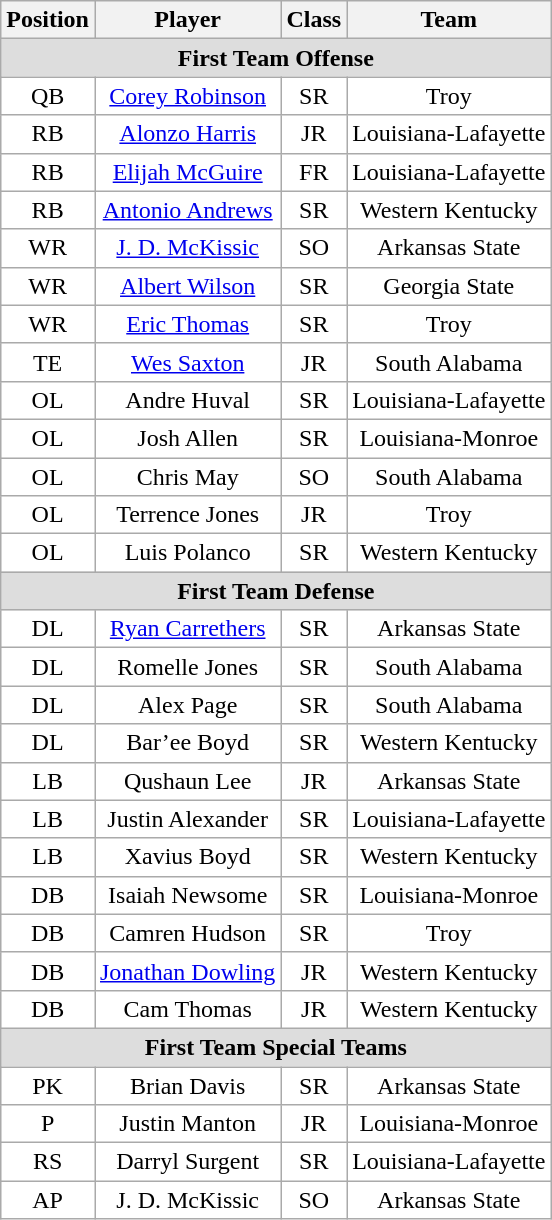<table class="wikitable sortable">
<tr>
<th>Position</th>
<th>Player</th>
<th>Class</th>
<th>Team</th>
</tr>
<tr>
<td colspan="4" style="text-align:center; background:#ddd;"><strong>First Team Offense </strong></td>
</tr>
<tr style="text-align:center;">
<td style="background:white">QB</td>
<td style="background:white"><a href='#'>Corey Robinson</a></td>
<td style="background:white">SR</td>
<td style="background:white">Troy</td>
</tr>
<tr style="text-align:center;">
<td style="background:white">RB</td>
<td style="background:white"><a href='#'>Alonzo Harris</a></td>
<td style="background:white">JR</td>
<td style="background:white">Louisiana-Lafayette</td>
</tr>
<tr style="text-align:center;">
<td style="background:white">RB</td>
<td style="background:white"><a href='#'>Elijah McGuire</a></td>
<td style="background:white">FR</td>
<td style="background:white">Louisiana-Lafayette</td>
</tr>
<tr style="text-align:center;">
<td style="background:white">RB</td>
<td style="background:white"><a href='#'>Antonio Andrews</a></td>
<td style="background:white">SR</td>
<td style="background:white">Western Kentucky</td>
</tr>
<tr style="text-align:center;">
<td style="background:white">WR</td>
<td style="background:white"><a href='#'>J. D. McKissic</a></td>
<td style="background:white">SO</td>
<td style="background:white">Arkansas State</td>
</tr>
<tr style="text-align:center;">
<td style="background:white">WR</td>
<td style="background:white"><a href='#'>Albert Wilson</a></td>
<td style="background:white">SR</td>
<td style="background:white">Georgia State</td>
</tr>
<tr style="text-align:center;">
<td style="background:white">WR</td>
<td style="background:white"><a href='#'>Eric Thomas</a></td>
<td style="background:white">SR</td>
<td style="background:white">Troy</td>
</tr>
<tr style="text-align:center;">
<td style="background:white">TE</td>
<td style="background:white"><a href='#'>Wes Saxton</a></td>
<td style="background:white">JR</td>
<td style="background:white">South Alabama</td>
</tr>
<tr style="text-align:center;">
<td style="background:white">OL</td>
<td style="background:white">Andre Huval</td>
<td style="background:white">SR</td>
<td style="background:white">Louisiana-Lafayette</td>
</tr>
<tr style="text-align:center;">
<td style="background:white">OL</td>
<td style="background:white">Josh Allen</td>
<td style="background:white">SR</td>
<td style="background:white">Louisiana-Monroe</td>
</tr>
<tr style="text-align:center;">
<td style="background:white">OL</td>
<td style="background:white">Chris May</td>
<td style="background:white">SO</td>
<td style="background:white">South Alabama</td>
</tr>
<tr style="text-align:center;">
<td style="background:white">OL</td>
<td style="background:white">Terrence Jones</td>
<td style="background:white">JR</td>
<td style="background:white">Troy</td>
</tr>
<tr style="text-align:center;">
<td style="background:white">OL</td>
<td style="background:white">Luis Polanco</td>
<td style="background:white">SR</td>
<td style="background:white">Western Kentucky</td>
</tr>
<tr>
<td colspan="4" style="text-align:center; background:#ddd;"><strong>First Team Defense</strong></td>
</tr>
<tr style="text-align:center;">
<td style="background:white">DL</td>
<td style="background:white"><a href='#'>Ryan Carrethers</a></td>
<td style="background:white">SR</td>
<td style="background:white">Arkansas State</td>
</tr>
<tr style="text-align:center;">
<td style="background:white">DL</td>
<td style="background:white">Romelle Jones</td>
<td style="background:white">SR</td>
<td style="background:white">South Alabama</td>
</tr>
<tr style="text-align:center;">
<td style="background:white">DL</td>
<td style="background:white">Alex Page</td>
<td style="background:white">SR</td>
<td style="background:white">South Alabama</td>
</tr>
<tr style="text-align:center;">
<td style="background:white">DL</td>
<td style="background:white">Bar’ee Boyd</td>
<td style="background:white">SR</td>
<td style="background:white">Western Kentucky</td>
</tr>
<tr style="text-align:center;">
<td style="background:white">LB</td>
<td style="background:white">Qushaun Lee</td>
<td style="background:white">JR</td>
<td style="background:white">Arkansas State</td>
</tr>
<tr style="text-align:center;">
<td style="background:white">LB</td>
<td style="background:white">Justin Alexander</td>
<td style="background:white">SR</td>
<td style="background:white">Louisiana-Lafayette</td>
</tr>
<tr style="text-align:center;">
<td style="background:white">LB</td>
<td style="background:white">Xavius Boyd</td>
<td style="background:white">SR</td>
<td style="background:white">Western Kentucky</td>
</tr>
<tr style="text-align:center;">
<td style="background:white">DB</td>
<td style="background:white">Isaiah Newsome</td>
<td style="background:white">SR</td>
<td style="background:white">Louisiana-Monroe</td>
</tr>
<tr style="text-align:center;">
<td style="background:white">DB</td>
<td style="background:white">Camren Hudson</td>
<td style="background:white">SR</td>
<td style="background:white">Troy</td>
</tr>
<tr style="text-align:center;">
<td style="background:white">DB</td>
<td style="background:white"><a href='#'>Jonathan Dowling</a></td>
<td style="background:white">JR</td>
<td style="background:white">Western Kentucky</td>
</tr>
<tr style="text-align:center;">
<td style="background:white">DB</td>
<td style="background:white">Cam Thomas</td>
<td style="background:white">JR</td>
<td style="background:white">Western Kentucky</td>
</tr>
<tr>
<td colspan="4" style="text-align:center; background:#ddd;"><strong>First Team Special Teams</strong></td>
</tr>
<tr style="text-align:center;">
<td style="background:white">PK</td>
<td style="background:white">Brian Davis</td>
<td style="background:white">SR</td>
<td style="background:white">Arkansas State</td>
</tr>
<tr style="text-align:center;">
<td style="background:white">P</td>
<td style="background:white">Justin Manton</td>
<td style="background:white">JR</td>
<td style="background:white">Louisiana-Monroe</td>
</tr>
<tr style="text-align:center;">
<td style="background:white">RS</td>
<td style="background:white">Darryl Surgent</td>
<td style="background:white">SR</td>
<td style="background:white">Louisiana-Lafayette</td>
</tr>
<tr style="text-align:center;">
<td style="background:white">AP</td>
<td style="background:white">J. D. McKissic</td>
<td style="background:white">SO</td>
<td style="background:white">Arkansas State</td>
</tr>
</table>
